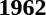<table>
<tr>
<td><strong>1962</strong><br></td>
</tr>
</table>
